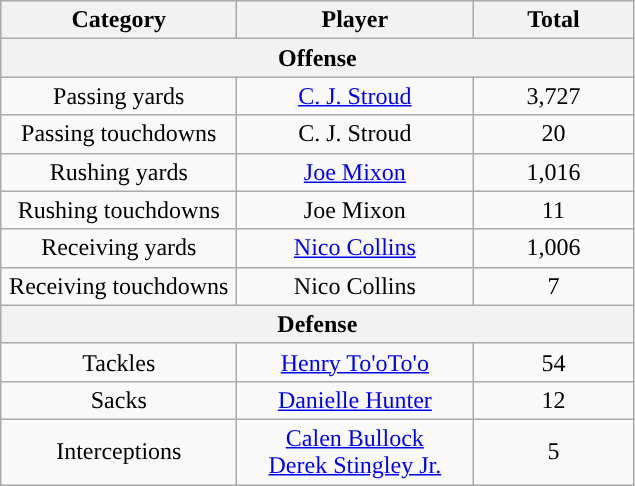<table class="wikitable" style="text-align:center">
<tr>
<th width="150">Category</th>
<th width="150">Player</th>
<th width="100">Total</th>
</tr>
<tr>
<th align="center" colspan="4">Offense</th>
</tr>
<tr>
<td>Passing yards</td>
<td><a href='#'>C. J. Stroud</a></td>
<td>3,727</td>
</tr>
<tr>
<td>Passing touchdowns</td>
<td>C. J. Stroud</td>
<td>20</td>
</tr>
<tr>
<td>Rushing yards</td>
<td><a href='#'>Joe Mixon</a></td>
<td>1,016</td>
</tr>
<tr>
<td>Rushing touchdowns</td>
<td>Joe Mixon</td>
<td>11</td>
</tr>
<tr>
<td>Receiving yards</td>
<td><a href='#'>Nico Collins</a></td>
<td>1,006</td>
</tr>
<tr>
<td>Receiving touchdowns</td>
<td>Nico Collins</td>
<td>7</td>
</tr>
<tr>
<th align="center" colspan="4">Defense</th>
</tr>
<tr>
<td>Tackles </td>
<td><a href='#'>Henry To'oTo'o</a></td>
<td>54</td>
</tr>
<tr>
<td>Sacks</td>
<td><a href='#'>Danielle Hunter</a></td>
<td>12</td>
</tr>
<tr>
<td>Interceptions</td>
<td><a href='#'>Calen Bullock</a><br><a href='#'>Derek Stingley Jr.</a></td>
<td>5</td>
</tr>
</table>
